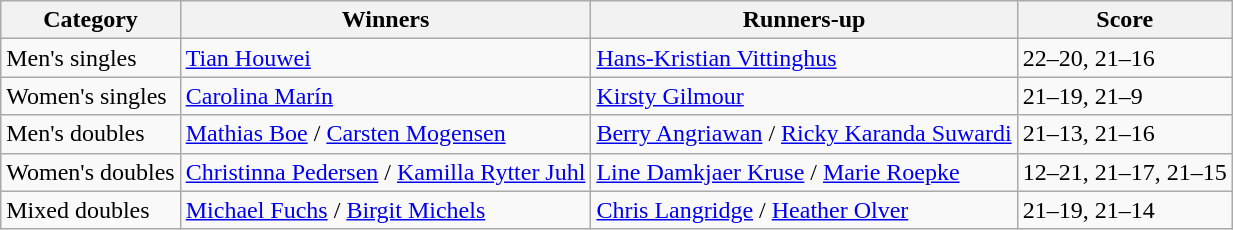<table class=wikitable style="white-space:nowrap;">
<tr>
<th>Category</th>
<th>Winners</th>
<th>Runners-up</th>
<th>Score</th>
</tr>
<tr>
<td>Men's singles</td>
<td> <a href='#'>Tian Houwei</a></td>
<td> <a href='#'>Hans-Kristian Vittinghus</a></td>
<td>22–20, 21–16</td>
</tr>
<tr>
<td>Women's singles</td>
<td> <a href='#'>Carolina Marín</a></td>
<td> <a href='#'>Kirsty Gilmour</a></td>
<td>21–19, 21–9</td>
</tr>
<tr>
<td>Men's doubles</td>
<td> <a href='#'>Mathias Boe</a> / <a href='#'>Carsten Mogensen</a></td>
<td> <a href='#'>Berry Angriawan</a> / <a href='#'>Ricky Karanda Suwardi</a></td>
<td>21–13, 21–16</td>
</tr>
<tr>
<td>Women's doubles</td>
<td> <a href='#'>Christinna Pedersen</a> / <a href='#'>Kamilla Rytter Juhl</a></td>
<td> <a href='#'>Line Damkjaer Kruse</a> / <a href='#'>Marie Roepke</a></td>
<td>12–21, 21–17, 21–15</td>
</tr>
<tr>
<td>Mixed doubles</td>
<td> <a href='#'>Michael Fuchs</a> / <a href='#'>Birgit Michels</a></td>
<td> <a href='#'>Chris Langridge</a> / <a href='#'>Heather Olver</a></td>
<td>21–19, 21–14</td>
</tr>
</table>
